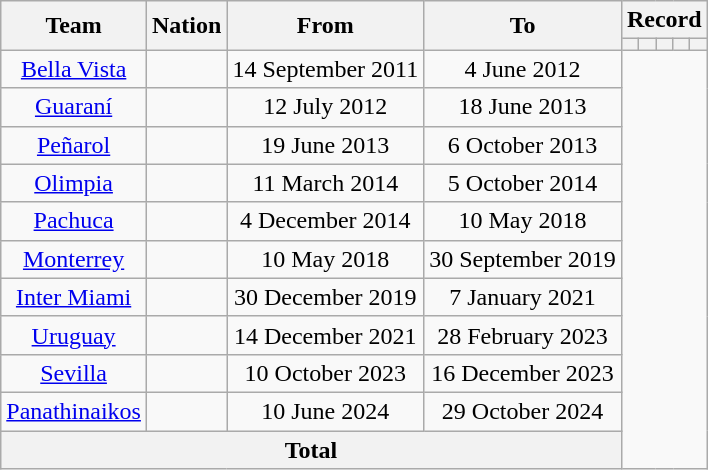<table class="wikitable" style="text-align: center;">
<tr>
<th rowspan="2">Team</th>
<th rowspan="2">Nation</th>
<th rowspan="2">From</th>
<th rowspan="2">To</th>
<th colspan="5">Record</th>
</tr>
<tr>
<th></th>
<th></th>
<th></th>
<th></th>
<th></th>
</tr>
<tr>
<td align=center><a href='#'>Bella Vista</a></td>
<td></td>
<td align=center>14 September 2011</td>
<td align=center>4 June 2012<br></td>
</tr>
<tr>
<td align=center><a href='#'>Guaraní</a></td>
<td></td>
<td align=center>12 July 2012</td>
<td align=center>18 June 2013<br></td>
</tr>
<tr>
<td align=center><a href='#'>Peñarol</a></td>
<td></td>
<td align=center>19 June 2013</td>
<td align=center>6 October 2013<br></td>
</tr>
<tr>
<td align=center><a href='#'>Olimpia</a></td>
<td></td>
<td align=center>11 March 2014</td>
<td align=center>5 October 2014<br></td>
</tr>
<tr>
<td align=center><a href='#'>Pachuca</a></td>
<td></td>
<td align=center>4 December 2014</td>
<td align=center>10 May 2018<br></td>
</tr>
<tr>
<td align=center><a href='#'>Monterrey</a></td>
<td></td>
<td align=center>10 May 2018</td>
<td align=center>30 September 2019<br></td>
</tr>
<tr>
<td align=center><a href='#'>Inter Miami</a></td>
<td></td>
<td align=center>30 December 2019</td>
<td align=center>7 January 2021<br></td>
</tr>
<tr>
<td align=center><a href='#'>Uruguay</a></td>
<td></td>
<td align=center>14 December 2021</td>
<td align=center>28 February 2023<br></td>
</tr>
<tr>
<td align=center><a href='#'>Sevilla</a></td>
<td></td>
<td align=center>10 October 2023</td>
<td align=center>16 December 2023<br></td>
</tr>
<tr>
<td align=center><a href='#'>Panathinaikos</a></td>
<td></td>
<td align=center>10 June 2024</td>
<td align=center>29 October 2024<br></td>
</tr>
<tr>
<th colspan="4">Total<br></th>
</tr>
</table>
